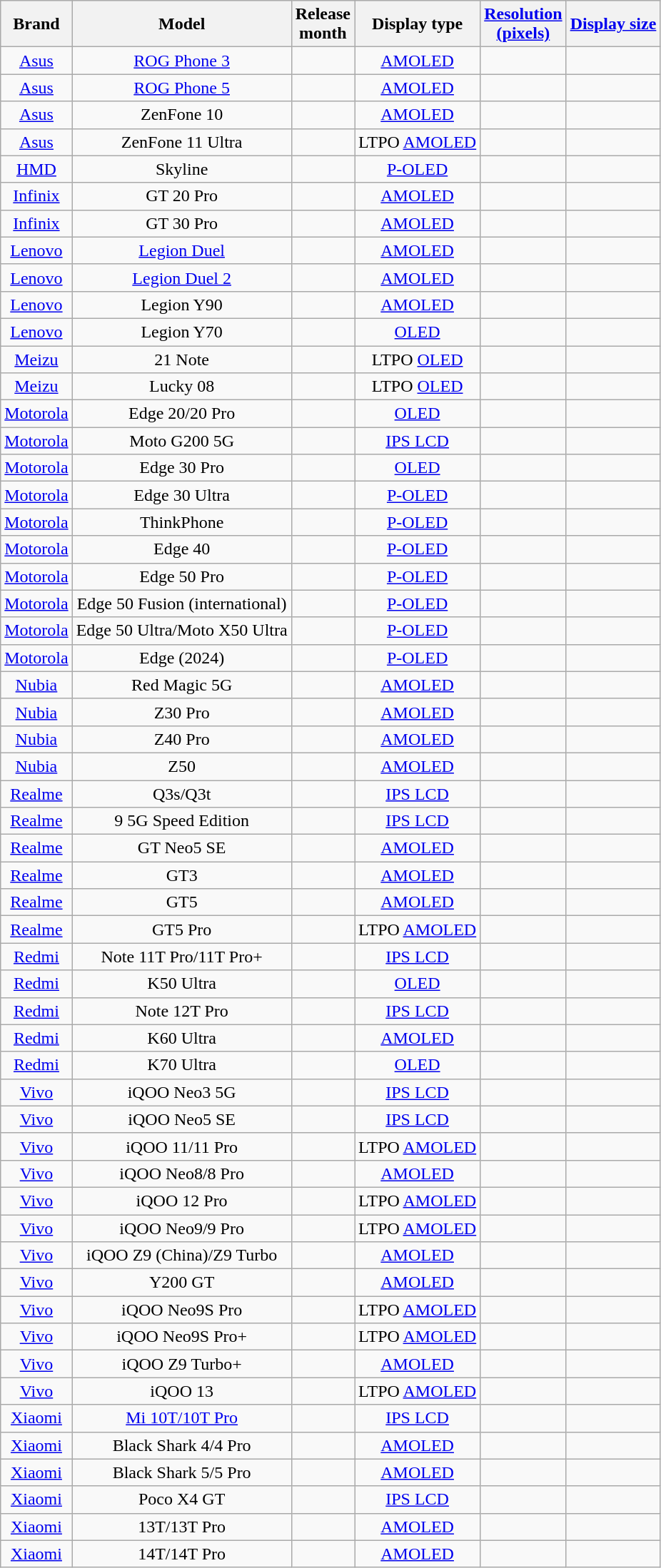<table style="text-align: center;" class="wikitable sortable">
<tr>
<th>Brand</th>
<th>Model</th>
<th scope="col" data-sort-type="dates">Release<br>month</th>
<th>Display type</th>
<th scope="col" data-sort-type="number"><a href='#'>Resolution<br>(pixels)</a></th>
<th scope="col" data-sort-type="number"><a href='#'>Display size</a></th>
</tr>
<tr>
<td><a href='#'>Asus</a></td>
<td><a href='#'>ROG Phone 3</a></td>
<td></td>
<td><a href='#'>AMOLED</a></td>
<td></td>
<td></td>
</tr>
<tr>
<td><a href='#'>Asus</a></td>
<td><a href='#'>ROG Phone 5</a></td>
<td></td>
<td><a href='#'>AMOLED</a></td>
<td></td>
<td></td>
</tr>
<tr>
<td><a href='#'>Asus</a></td>
<td>ZenFone 10</td>
<td></td>
<td><a href='#'>AMOLED</a></td>
<td></td>
<td></td>
</tr>
<tr>
<td><a href='#'>Asus</a></td>
<td>ZenFone 11 Ultra</td>
<td></td>
<td>LTPO <a href='#'>AMOLED</a></td>
<td></td>
<td></td>
</tr>
<tr>
<td><a href='#'>HMD</a></td>
<td>Skyline</td>
<td></td>
<td><a href='#'>P-OLED</a></td>
<td></td>
<td></td>
</tr>
<tr>
<td><a href='#'>Infinix</a></td>
<td>GT 20 Pro</td>
<td></td>
<td><a href='#'>AMOLED</a></td>
<td></td>
<td></td>
</tr>
<tr>
<td><a href='#'>Infinix</a></td>
<td>GT 30 Pro</td>
<td></td>
<td><a href='#'>AMOLED</a></td>
<td></td>
<td></td>
</tr>
<tr>
<td><a href='#'>Lenovo</a></td>
<td><a href='#'>Legion Duel</a></td>
<td></td>
<td><a href='#'>AMOLED</a></td>
<td></td>
<td></td>
</tr>
<tr>
<td><a href='#'>Lenovo</a></td>
<td><a href='#'>Legion Duel 2</a></td>
<td></td>
<td><a href='#'>AMOLED</a></td>
<td></td>
<td></td>
</tr>
<tr>
<td><a href='#'>Lenovo</a></td>
<td>Legion Y90</td>
<td></td>
<td><a href='#'>AMOLED</a></td>
<td></td>
<td></td>
</tr>
<tr>
<td><a href='#'>Lenovo</a></td>
<td>Legion Y70</td>
<td></td>
<td><a href='#'>OLED</a></td>
<td></td>
<td></td>
</tr>
<tr>
<td><a href='#'>Meizu</a></td>
<td>21 Note</td>
<td></td>
<td>LTPO <a href='#'>OLED</a></td>
<td></td>
<td></td>
</tr>
<tr>
<td><a href='#'>Meizu</a></td>
<td>Lucky 08</td>
<td></td>
<td>LTPO <a href='#'>OLED</a></td>
<td></td>
<td></td>
</tr>
<tr>
<td><a href='#'>Motorola</a></td>
<td>Edge 20/20 Pro</td>
<td></td>
<td><a href='#'>OLED</a></td>
<td></td>
<td></td>
</tr>
<tr>
<td><a href='#'>Motorola</a></td>
<td>Moto G200 5G</td>
<td></td>
<td><a href='#'>IPS LCD</a></td>
<td></td>
<td></td>
</tr>
<tr>
<td><a href='#'>Motorola</a></td>
<td>Edge 30 Pro</td>
<td></td>
<td><a href='#'>OLED</a></td>
<td></td>
<td></td>
</tr>
<tr>
<td><a href='#'>Motorola</a></td>
<td>Edge 30 Ultra</td>
<td></td>
<td><a href='#'>P-OLED</a></td>
<td></td>
<td></td>
</tr>
<tr>
<td><a href='#'>Motorola</a></td>
<td>ThinkPhone</td>
<td></td>
<td><a href='#'>P-OLED</a></td>
<td></td>
<td></td>
</tr>
<tr>
<td><a href='#'>Motorola</a></td>
<td>Edge 40</td>
<td></td>
<td><a href='#'>P-OLED</a></td>
<td></td>
<td></td>
</tr>
<tr>
<td><a href='#'>Motorola</a></td>
<td>Edge 50 Pro</td>
<td></td>
<td><a href='#'>P-OLED</a></td>
<td></td>
<td></td>
</tr>
<tr>
<td><a href='#'>Motorola</a></td>
<td>Edge 50 Fusion (international)</td>
<td></td>
<td><a href='#'>P-OLED</a></td>
<td></td>
<td></td>
</tr>
<tr>
<td><a href='#'>Motorola</a></td>
<td>Edge 50 Ultra/Moto X50 Ultra</td>
<td></td>
<td><a href='#'>P-OLED</a></td>
<td></td>
<td></td>
</tr>
<tr>
<td><a href='#'>Motorola</a></td>
<td>Edge (2024)</td>
<td></td>
<td><a href='#'>P-OLED</a></td>
<td></td>
<td></td>
</tr>
<tr>
<td><a href='#'>Nubia</a></td>
<td>Red Magic 5G</td>
<td></td>
<td><a href='#'>AMOLED</a></td>
<td></td>
<td></td>
</tr>
<tr>
<td><a href='#'>Nubia</a></td>
<td>Z30 Pro</td>
<td></td>
<td><a href='#'>AMOLED</a></td>
<td></td>
<td></td>
</tr>
<tr>
<td><a href='#'>Nubia</a></td>
<td>Z40 Pro</td>
<td></td>
<td><a href='#'>AMOLED</a></td>
<td></td>
<td></td>
</tr>
<tr>
<td><a href='#'>Nubia</a></td>
<td>Z50</td>
<td></td>
<td><a href='#'>AMOLED</a></td>
<td></td>
<td></td>
</tr>
<tr>
<td><a href='#'>Realme</a></td>
<td>Q3s/Q3t</td>
<td></td>
<td><a href='#'>IPS LCD</a></td>
<td></td>
<td></td>
</tr>
<tr>
<td><a href='#'>Realme</a></td>
<td>9 5G Speed Edition</td>
<td></td>
<td><a href='#'>IPS LCD</a></td>
<td></td>
<td></td>
</tr>
<tr>
<td><a href='#'>Realme</a></td>
<td>GT Neo5 SE</td>
<td></td>
<td><a href='#'>AMOLED</a></td>
<td></td>
<td></td>
</tr>
<tr>
<td><a href='#'>Realme</a></td>
<td>GT3</td>
<td></td>
<td><a href='#'>AMOLED</a></td>
<td></td>
<td></td>
</tr>
<tr>
<td><a href='#'>Realme</a></td>
<td>GT5</td>
<td></td>
<td><a href='#'>AMOLED</a></td>
<td></td>
<td></td>
</tr>
<tr>
<td><a href='#'>Realme</a></td>
<td>GT5 Pro</td>
<td></td>
<td>LTPO <a href='#'>AMOLED</a></td>
<td></td>
<td></td>
</tr>
<tr>
<td><a href='#'>Redmi</a></td>
<td>Note 11T Pro/11T Pro+</td>
<td></td>
<td><a href='#'>IPS LCD</a></td>
<td></td>
<td></td>
</tr>
<tr>
<td><a href='#'>Redmi</a></td>
<td>K50 Ultra</td>
<td></td>
<td><a href='#'>OLED</a></td>
<td></td>
<td></td>
</tr>
<tr>
<td><a href='#'>Redmi</a></td>
<td>Note 12T Pro</td>
<td></td>
<td><a href='#'>IPS LCD</a></td>
<td></td>
<td></td>
</tr>
<tr>
<td><a href='#'>Redmi</a></td>
<td>K60 Ultra</td>
<td></td>
<td><a href='#'>AMOLED</a></td>
<td></td>
<td></td>
</tr>
<tr>
<td><a href='#'>Redmi</a></td>
<td>K70 Ultra</td>
<td></td>
<td><a href='#'>OLED</a></td>
<td></td>
<td></td>
</tr>
<tr>
<td><a href='#'>Vivo</a></td>
<td>iQOO Neo3 5G</td>
<td></td>
<td><a href='#'>IPS LCD</a></td>
<td></td>
<td></td>
</tr>
<tr>
<td><a href='#'>Vivo</a></td>
<td>iQOO Neo5 SE</td>
<td></td>
<td><a href='#'>IPS LCD</a></td>
<td></td>
<td></td>
</tr>
<tr>
<td><a href='#'>Vivo</a></td>
<td>iQOO 11/11 Pro</td>
<td></td>
<td>LTPO <a href='#'>AMOLED</a></td>
<td></td>
<td></td>
</tr>
<tr>
<td><a href='#'>Vivo</a></td>
<td>iQOO Neo8/8 Pro</td>
<td></td>
<td><a href='#'>AMOLED</a></td>
<td></td>
<td></td>
</tr>
<tr>
<td><a href='#'>Vivo</a></td>
<td>iQOO 12 Pro</td>
<td></td>
<td>LTPO <a href='#'>AMOLED</a></td>
<td></td>
<td></td>
</tr>
<tr>
<td><a href='#'>Vivo</a></td>
<td>iQOO Neo9/9 Pro</td>
<td></td>
<td>LTPO <a href='#'>AMOLED</a></td>
<td></td>
<td></td>
</tr>
<tr>
<td><a href='#'>Vivo</a></td>
<td>iQOO Z9 (China)/Z9 Turbo</td>
<td></td>
<td><a href='#'>AMOLED</a></td>
<td></td>
<td></td>
</tr>
<tr>
<td><a href='#'>Vivo</a></td>
<td>Y200 GT</td>
<td></td>
<td><a href='#'>AMOLED</a></td>
<td></td>
<td></td>
</tr>
<tr>
<td><a href='#'>Vivo</a></td>
<td>iQOO Neo9S Pro</td>
<td></td>
<td>LTPO <a href='#'>AMOLED</a></td>
<td></td>
<td></td>
</tr>
<tr>
<td><a href='#'>Vivo</a></td>
<td>iQOO Neo9S Pro+</td>
<td></td>
<td>LTPO <a href='#'>AMOLED</a></td>
<td></td>
<td></td>
</tr>
<tr>
<td><a href='#'>Vivo</a></td>
<td>iQOO Z9 Turbo+</td>
<td></td>
<td><a href='#'>AMOLED</a></td>
<td></td>
<td></td>
</tr>
<tr>
<td><a href='#'>Vivo</a></td>
<td>iQOO 13</td>
<td></td>
<td>LTPO <a href='#'>AMOLED</a></td>
<td></td>
<td></td>
</tr>
<tr>
<td><a href='#'>Xiaomi</a></td>
<td><a href='#'>Mi 10T/10T Pro</a></td>
<td></td>
<td><a href='#'>IPS LCD</a></td>
<td></td>
<td></td>
</tr>
<tr>
<td><a href='#'>Xiaomi</a></td>
<td>Black Shark 4/4 Pro</td>
<td></td>
<td><a href='#'>AMOLED</a></td>
<td></td>
<td></td>
</tr>
<tr>
<td><a href='#'>Xiaomi</a></td>
<td>Black Shark 5/5 Pro</td>
<td></td>
<td><a href='#'>AMOLED</a></td>
<td></td>
<td></td>
</tr>
<tr>
<td><a href='#'>Xiaomi</a></td>
<td>Poco X4 GT</td>
<td></td>
<td><a href='#'>IPS LCD</a></td>
<td></td>
<td></td>
</tr>
<tr>
<td><a href='#'>Xiaomi</a></td>
<td>13T/13T Pro</td>
<td></td>
<td><a href='#'>AMOLED</a></td>
<td></td>
<td></td>
</tr>
<tr>
<td><a href='#'>Xiaomi</a></td>
<td>14T/14T Pro</td>
<td></td>
<td><a href='#'>AMOLED</a></td>
<td></td>
<td></td>
</tr>
</table>
